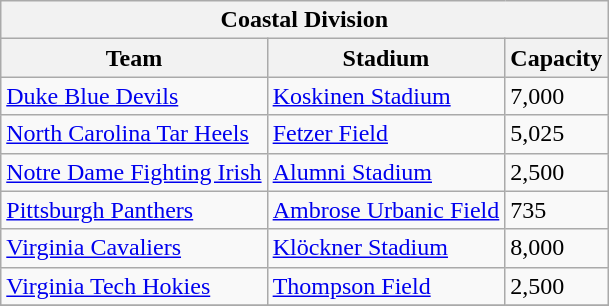<table class="wikitable" style="text-align:left">
<tr>
<th colspan=3>Coastal Division</th>
</tr>
<tr>
<th>Team</th>
<th>Stadium</th>
<th>Capacity</th>
</tr>
<tr>
<td><a href='#'>Duke Blue Devils</a></td>
<td><a href='#'>Koskinen Stadium</a></td>
<td>7,000</td>
</tr>
<tr>
<td><a href='#'>North Carolina Tar Heels</a></td>
<td><a href='#'>Fetzer Field</a></td>
<td>5,025</td>
</tr>
<tr>
<td><a href='#'>Notre Dame Fighting Irish</a></td>
<td><a href='#'>Alumni Stadium</a></td>
<td>2,500</td>
</tr>
<tr>
<td><a href='#'>Pittsburgh Panthers</a></td>
<td><a href='#'>Ambrose Urbanic Field</a></td>
<td>735</td>
</tr>
<tr>
<td><a href='#'>Virginia Cavaliers</a></td>
<td><a href='#'>Klöckner Stadium</a></td>
<td>8,000</td>
</tr>
<tr>
<td><a href='#'>Virginia Tech Hokies</a></td>
<td><a href='#'>Thompson Field</a></td>
<td>2,500</td>
</tr>
<tr>
</tr>
</table>
